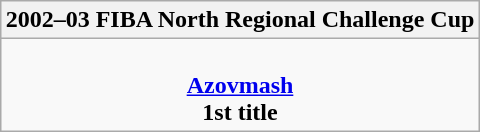<table class=wikitable style="text-align:center; margin:auto">
<tr>
<th>2002–03 FIBA North Regional Challenge Cup</th>
</tr>
<tr>
<td> <br> <strong><a href='#'>Azovmash</a> </strong> <br> <strong>1st title</strong></td>
</tr>
</table>
